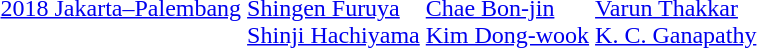<table>
<tr>
<td><a href='#'>2018 Jakarta–Palembang</a></td>
<td><br><a href='#'>Shingen Furuya</a><br><a href='#'>Shinji Hachiyama</a></td>
<td><br><a href='#'>Chae Bon-jin</a><br><a href='#'>Kim Dong-wook</a></td>
<td><br><a href='#'>Varun Thakkar</a><br><a href='#'>K. C. Ganapathy</a></td>
</tr>
</table>
